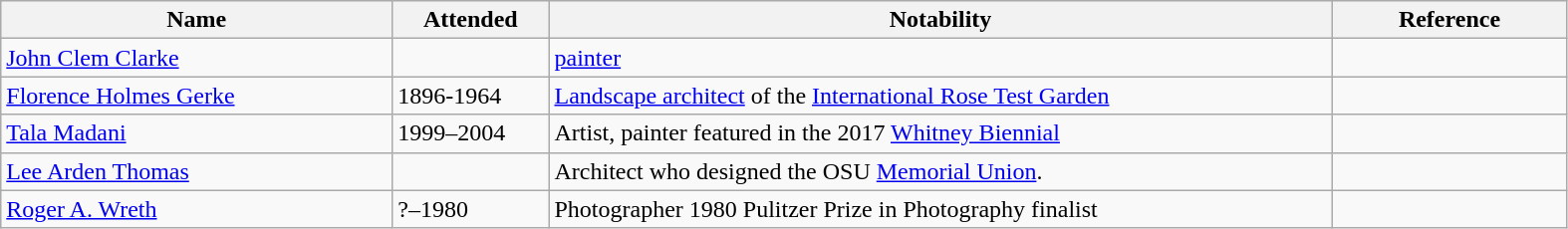<table class="wikitable sortable" style="width:83%">
<tr>
<th width="25%">Name</th>
<th width="10%">Attended</th>
<th width="50%">Notability</th>
<th width="*">Reference</th>
</tr>
<tr>
<td><a href='#'>John Clem Clarke</a></td>
<td></td>
<td><a href='#'>painter</a></td>
<td></td>
</tr>
<tr>
<td><a href='#'>Florence Holmes Gerke</a></td>
<td>1896-1964</td>
<td><a href='#'>Landscape architect</a> of the <a href='#'>International Rose Test Garden</a></td>
<td></td>
</tr>
<tr valign="top">
<td><a href='#'>Tala Madani</a></td>
<td>1999–2004</td>
<td>Artist, painter featured in the 2017 <a href='#'>Whitney Biennial</a></td>
<td></td>
</tr>
<tr>
<td><a href='#'>Lee Arden Thomas</a></td>
<td></td>
<td>Architect who designed the OSU <a href='#'>Memorial Union</a>.</td>
<td></td>
</tr>
<tr>
<td><a href='#'>Roger A. Wreth</a></td>
<td>?–1980</td>
<td>Photographer 1980 Pulitzer Prize in Photography finalist</td>
<td></td>
</tr>
</table>
